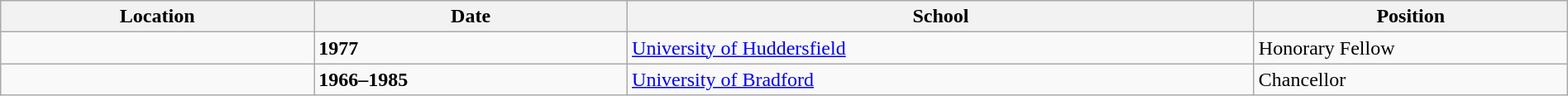<table class="wikitable" style="width:100%;">
<tr>
<th style="width:20%;">Location</th>
<th style="width:20%;">Date</th>
<th style="width:40%;">School</th>
<th style="width:20%;">Position</th>
</tr>
<tr>
<td></td>
<td><strong>1977</strong></td>
<td><a href='#'>University of Huddersfield</a></td>
<td>Honorary Fellow</td>
</tr>
<tr>
<td></td>
<td><strong>1966–1985</strong></td>
<td><a href='#'>University of Bradford</a></td>
<td>Chancellor</td>
</tr>
</table>
